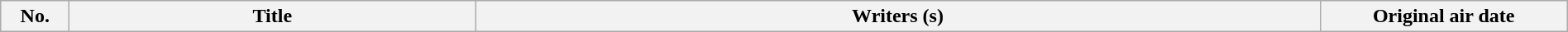<table class="wikitable plainrowheaders" style="width:100%; margin:auto;">
<tr>
<th scope="col" style="width:3em;">No.</th>
<th scope="col">Title</th>
<th scope="col">Writers (s)</th>
<th scope="col" style="width:12em;">Original air date<br>






























</th>
</tr>
</table>
